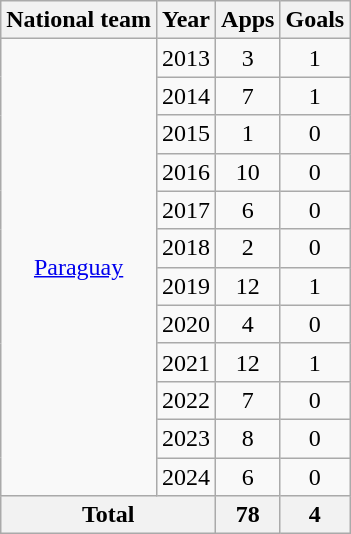<table class="wikitable" style="text-align:center">
<tr>
<th>National team</th>
<th>Year</th>
<th>Apps</th>
<th>Goals</th>
</tr>
<tr>
<td rowspan=12><a href='#'>Paraguay</a></td>
<td>2013</td>
<td>3</td>
<td>1</td>
</tr>
<tr>
<td>2014</td>
<td>7</td>
<td>1</td>
</tr>
<tr>
<td>2015</td>
<td>1</td>
<td>0</td>
</tr>
<tr>
<td>2016</td>
<td>10</td>
<td>0</td>
</tr>
<tr>
<td>2017</td>
<td>6</td>
<td>0</td>
</tr>
<tr>
<td>2018</td>
<td>2</td>
<td>0</td>
</tr>
<tr>
<td>2019</td>
<td>12</td>
<td>1</td>
</tr>
<tr>
<td>2020</td>
<td>4</td>
<td>0</td>
</tr>
<tr>
<td>2021</td>
<td>12</td>
<td>1</td>
</tr>
<tr>
<td>2022</td>
<td>7</td>
<td>0</td>
</tr>
<tr>
<td>2023</td>
<td>8</td>
<td>0</td>
</tr>
<tr>
<td>2024</td>
<td>6</td>
<td>0</td>
</tr>
<tr>
<th colspan=2>Total</th>
<th>78</th>
<th>4</th>
</tr>
</table>
